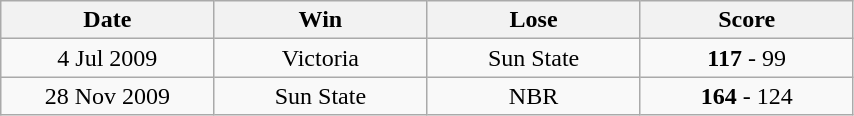<table class="wikitable" style="text-align:center;width=64%">
<tr>
<th style="width:16%;">Date</th>
<th style="width:16%;">Win</th>
<th style="width:16%;">Lose</th>
<th style="width:16%;">Score</th>
</tr>
<tr>
<td>4 Jul 2009</td>
<td>Victoria</td>
<td>Sun State</td>
<td><strong>117</strong> - 99</td>
</tr>
<tr>
<td>28 Nov 2009</td>
<td>Sun State</td>
<td>NBR</td>
<td><strong>164</strong> - 124</td>
</tr>
</table>
